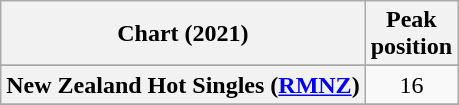<table class="wikitable sortable plainrowheaders" style="text-align:center">
<tr>
<th scope="col">Chart (2021)</th>
<th scope="col">Peak<br>position</th>
</tr>
<tr>
</tr>
<tr>
<th scope="row">New Zealand Hot Singles (<a href='#'>RMNZ</a>)</th>
<td>16</td>
</tr>
<tr>
</tr>
<tr>
</tr>
</table>
